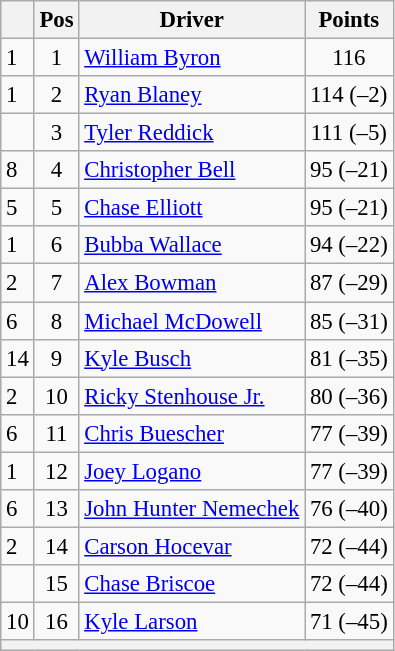<table class="wikitable" style="font-size: 95%;">
<tr>
<th></th>
<th>Pos</th>
<th>Driver</th>
<th>Points</th>
</tr>
<tr>
<td align="left"> 1</td>
<td style="text-align:center;">1</td>
<td><a href='#'>William Byron</a></td>
<td style="text-align:center;">116</td>
</tr>
<tr>
<td align="left"> 1</td>
<td style="text-align:center;">2</td>
<td><a href='#'>Ryan Blaney</a></td>
<td style="text-align:center;">114 (–2)</td>
</tr>
<tr>
<td align="left"></td>
<td style="text-align:center;">3</td>
<td><a href='#'>Tyler Reddick</a></td>
<td style="text-align:center;">111 (–5)</td>
</tr>
<tr>
<td align="left"> 8</td>
<td style="text-align:center;">4</td>
<td><a href='#'>Christopher Bell</a></td>
<td style="text-align:center;">95 (–21)</td>
</tr>
<tr>
<td align="left"> 5</td>
<td style="text-align:center;">5</td>
<td><a href='#'>Chase Elliott</a></td>
<td style="text-align:center;">95 (–21)</td>
</tr>
<tr>
<td align="left"> 1</td>
<td style="text-align:center;">6</td>
<td><a href='#'>Bubba Wallace</a></td>
<td style="text-align:center;">94 (–22)</td>
</tr>
<tr>
<td align="left"> 2</td>
<td style="text-align:center;">7</td>
<td><a href='#'>Alex Bowman</a></td>
<td style="text-align:center;">87 (–29)</td>
</tr>
<tr>
<td align="left"> 6</td>
<td style="text-align:center;">8</td>
<td><a href='#'>Michael McDowell</a></td>
<td style="text-align:center;">85 (–31)</td>
</tr>
<tr>
<td align="left"> 14</td>
<td style="text-align:center;">9</td>
<td><a href='#'>Kyle Busch</a></td>
<td style="text-align:center;">81 (–35)</td>
</tr>
<tr>
<td align="left"> 2</td>
<td style="text-align:center;">10</td>
<td><a href='#'>Ricky Stenhouse Jr.</a></td>
<td style="text-align:center;">80 (–36)</td>
</tr>
<tr>
<td align="left"> 6</td>
<td style="text-align:center;">11</td>
<td><a href='#'>Chris Buescher</a></td>
<td style="text-align:center;">77 (–39)</td>
</tr>
<tr>
<td align="left"> 1</td>
<td style="text-align:center;">12</td>
<td><a href='#'>Joey Logano</a></td>
<td style="text-align:center;">77 (–39)</td>
</tr>
<tr>
<td align="left"> 6</td>
<td style="text-align:center;">13</td>
<td><a href='#'>John Hunter Nemechek</a></td>
<td style="text-align:center;">76 (–40)</td>
</tr>
<tr>
<td align="left"> 2</td>
<td style="text-align:center;">14</td>
<td><a href='#'>Carson Hocevar</a></td>
<td style="text-align:center;">72 (–44)</td>
</tr>
<tr>
<td align="left"></td>
<td style="text-align:center;">15</td>
<td><a href='#'>Chase Briscoe</a></td>
<td style="text-align:center;">72 (–44)</td>
</tr>
<tr>
<td align="left"> 10</td>
<td style="text-align:center;">16</td>
<td><a href='#'>Kyle Larson</a></td>
<td style="text-align:center;">71 (–45)</td>
</tr>
<tr class="sortbottom">
<th colspan="9"></th>
</tr>
</table>
